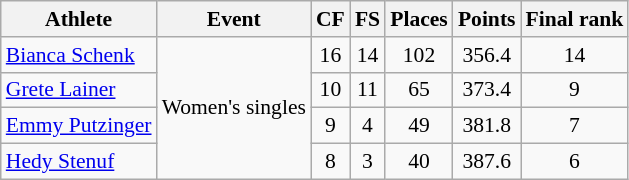<table class="wikitable" border="1" style="font-size:90%">
<tr>
<th>Athlete</th>
<th>Event</th>
<th>CF</th>
<th>FS</th>
<th>Places</th>
<th>Points</th>
<th>Final rank</th>
</tr>
<tr align=center>
<td align=left><a href='#'>Bianca Schenk</a></td>
<td rowspan="4">Women's singles</td>
<td>16</td>
<td>14</td>
<td>102</td>
<td>356.4</td>
<td>14</td>
</tr>
<tr align=center>
<td align=left><a href='#'>Grete Lainer</a></td>
<td>10</td>
<td>11</td>
<td>65</td>
<td>373.4</td>
<td>9</td>
</tr>
<tr align=center>
<td align=left><a href='#'>Emmy Putzinger</a></td>
<td>9</td>
<td>4</td>
<td>49</td>
<td>381.8</td>
<td>7</td>
</tr>
<tr align=center>
<td align=left><a href='#'>Hedy Stenuf</a></td>
<td>8</td>
<td>3</td>
<td>40</td>
<td>387.6</td>
<td>6</td>
</tr>
</table>
